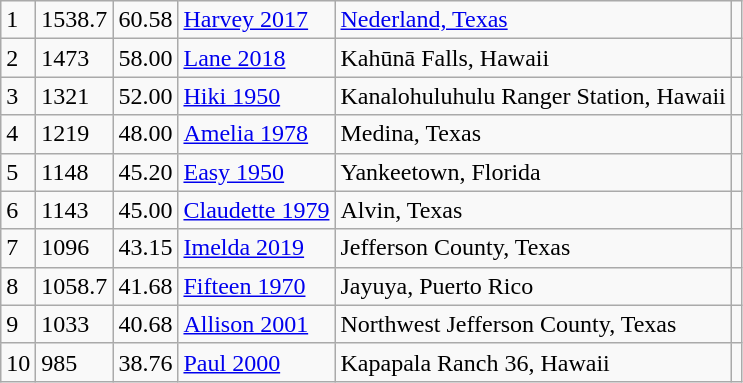<table class="wikitable">
<tr>
<td>1</td>
<td>1538.7</td>
<td>60.58</td>
<td><a href='#'>Harvey 2017</a></td>
<td><a href='#'>Nederland, Texas</a></td>
<td></td>
</tr>
<tr>
<td>2</td>
<td>1473</td>
<td>58.00</td>
<td><a href='#'>Lane 2018</a></td>
<td>Kahūnā Falls, Hawaii</td>
<td></td>
</tr>
<tr>
<td>3</td>
<td>1321</td>
<td>52.00</td>
<td><a href='#'>Hiki 1950</a></td>
<td>Kanalohuluhulu Ranger Station, Hawaii</td>
<td></td>
</tr>
<tr>
<td>4</td>
<td>1219</td>
<td>48.00</td>
<td><a href='#'>Amelia 1978</a></td>
<td>Medina, Texas</td>
<td></td>
</tr>
<tr>
<td>5</td>
<td>1148</td>
<td>45.20</td>
<td><a href='#'>Easy 1950</a></td>
<td>Yankeetown, Florida</td>
<td></td>
</tr>
<tr>
<td>6</td>
<td>1143</td>
<td>45.00</td>
<td><a href='#'>Claudette 1979</a></td>
<td>Alvin, Texas</td>
<td></td>
</tr>
<tr>
<td>7</td>
<td>1096</td>
<td>43.15</td>
<td><a href='#'>Imelda 2019</a></td>
<td>Jefferson County, Texas</td>
<td></td>
</tr>
<tr>
<td>8</td>
<td>1058.7</td>
<td>41.68</td>
<td><a href='#'>Fifteen 1970</a></td>
<td>Jayuya, Puerto Rico</td>
<td></td>
</tr>
<tr>
<td>9</td>
<td>1033</td>
<td>40.68</td>
<td><a href='#'>Allison 2001</a></td>
<td>Northwest Jefferson County, Texas</td>
<td></td>
</tr>
<tr>
<td>10</td>
<td>985</td>
<td>38.76</td>
<td><a href='#'>Paul 2000</a></td>
<td>Kapapala Ranch 36, Hawaii</td>
<td></td>
</tr>
</table>
